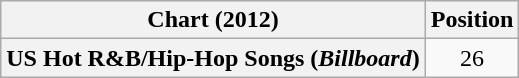<table class="wikitable sortable plainrowheaders" style="text-align:center">
<tr>
<th scope="col">Chart (2012)</th>
<th scope="col">Position</th>
</tr>
<tr>
<th scope="row">US Hot R&B/Hip-Hop Songs (<em>Billboard</em>)</th>
<td>26</td>
</tr>
</table>
